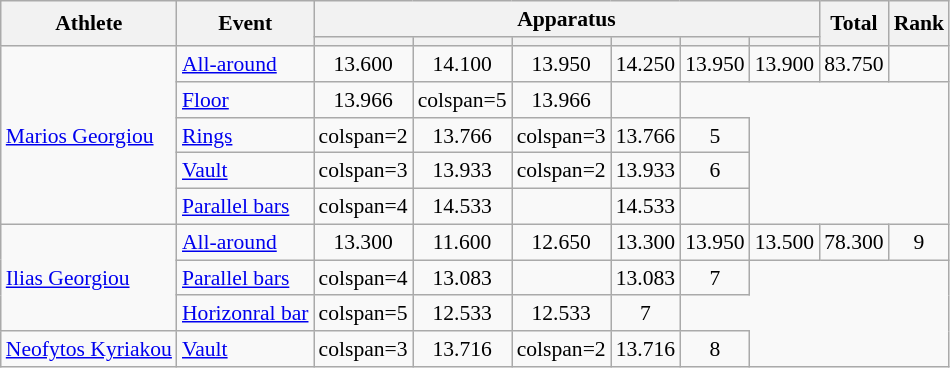<table class="wikitable" style="font-size:90%">
<tr>
<th rowspan=2>Athlete</th>
<th rowspan=2>Event</th>
<th colspan=6>Apparatus</th>
<th rowspan=2>Total</th>
<th rowspan=2>Rank</th>
</tr>
<tr style="font-size:95%">
<th></th>
<th></th>
<th></th>
<th></th>
<th></th>
<th></th>
</tr>
<tr align=center>
<td align=left rowspan=5><a href='#'>Marios Georgiou</a></td>
<td align=left><a href='#'>All-around</a></td>
<td>13.600</td>
<td>14.100</td>
<td>13.950</td>
<td>14.250</td>
<td>13.950</td>
<td>13.900</td>
<td>83.750</td>
<td></td>
</tr>
<tr align=center>
<td align=left><a href='#'>Floor</a></td>
<td>13.966</td>
<td>colspan=5 </td>
<td>13.966</td>
<td></td>
</tr>
<tr align=center>
<td align=left><a href='#'>Rings</a></td>
<td>colspan=2 </td>
<td>13.766</td>
<td>colspan=3 </td>
<td>13.766</td>
<td>5</td>
</tr>
<tr align=center>
<td align=left><a href='#'>Vault</a></td>
<td>colspan=3 </td>
<td>13.933</td>
<td>colspan=2 </td>
<td>13.933</td>
<td>6</td>
</tr>
<tr align=center>
<td align=left><a href='#'>Parallel bars</a></td>
<td>colspan=4 </td>
<td>14.533</td>
<td></td>
<td>14.533</td>
<td></td>
</tr>
<tr align=center>
<td align=left rowspan=3><a href='#'>Ilias Georgiou</a></td>
<td align=left><a href='#'>All-around</a></td>
<td>13.300</td>
<td>11.600</td>
<td>12.650</td>
<td>13.300</td>
<td>13.950</td>
<td>13.500</td>
<td>78.300</td>
<td>9</td>
</tr>
<tr align=center>
<td align=left><a href='#'>Parallel bars</a></td>
<td>colspan=4 </td>
<td>13.083</td>
<td></td>
<td>13.083</td>
<td>7</td>
</tr>
<tr align=center>
<td align=left><a href='#'>Horizonral bar</a></td>
<td>colspan=5 </td>
<td>12.533</td>
<td>12.533</td>
<td>7</td>
</tr>
<tr align=center>
<td align=left><a href='#'>Neofytos Kyriakou</a></td>
<td align=left><a href='#'>Vault</a></td>
<td>colspan=3 </td>
<td>13.716</td>
<td>colspan=2 </td>
<td>13.716</td>
<td>8</td>
</tr>
</table>
